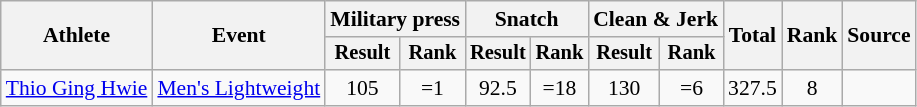<table class="wikitable" style="font-size:90%">
<tr>
<th rowspan="2">Athlete</th>
<th rowspan="2">Event</th>
<th colspan="2">Military press</th>
<th colspan="2">Snatch</th>
<th colspan="2">Clean & Jerk</th>
<th rowspan="2">Total</th>
<th rowspan="2">Rank</th>
<th rowspan="2">Source</th>
</tr>
<tr style="font-size:95%">
<th>Result</th>
<th>Rank</th>
<th>Result</th>
<th>Rank</th>
<th>Result</th>
<th>Rank</th>
</tr>
<tr align=center>
<td align=left><a href='#'>Thio Ging Hwie</a></td>
<td align=left><a href='#'>Men's Lightweight</a></td>
<td>105</td>
<td>=1</td>
<td>92.5</td>
<td>=18</td>
<td>130</td>
<td>=6</td>
<td>327.5</td>
<td>8</td>
<td></td>
</tr>
</table>
